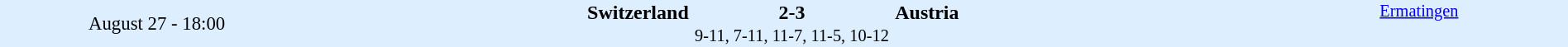<table style="width: 100%; background:#ddeeff;" cellspacing="0">
<tr>
<td style=font-size:95% align=center rowspan=3 width=20%>August 27 - 18:00</td>
</tr>
<tr>
<td width=24% align=right><strong>Switzerland</strong></td>
<td align=center width=13%><strong>2-3</strong></td>
<td width=24%><strong>Austria</strong></td>
<td style=font-size:85% rowspan=3 valign=top align=center><a href='#'>Ermatingen</a></td>
</tr>
<tr style=font-size:85%>
<td colspan=3 align=center>9-11, 7-11, 11-7, 11-5, 10-12</td>
</tr>
</table>
